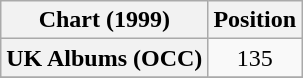<table class="wikitable plainrowheaders" style="text-align:center">
<tr>
<th scope="col">Chart (1999)</th>
<th scope="col">Position</th>
</tr>
<tr>
<th scope="row">UK Albums (OCC)</th>
<td align="center">135</td>
</tr>
<tr>
</tr>
</table>
